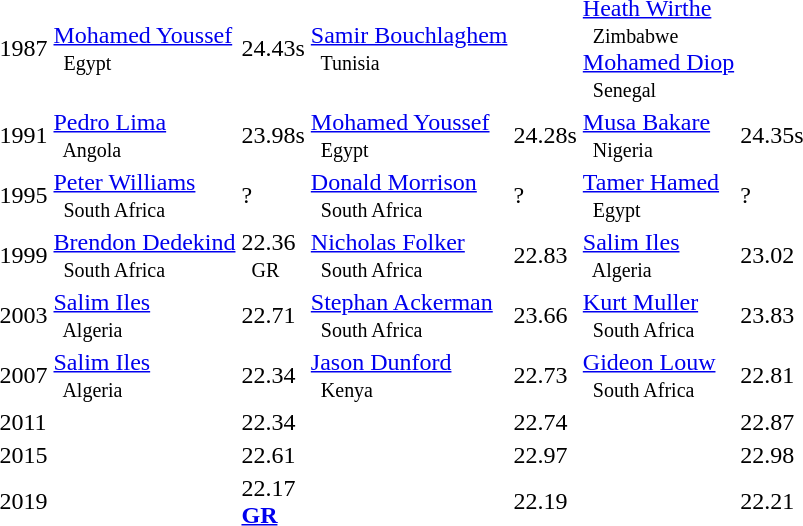<table>
<tr>
<td>1987</td>
<td><a href='#'>Mohamed Youssef</a> <small><br>    Egypt </small></td>
<td>24.43s</td>
<td><a href='#'>Samir Bouchlaghem</a> <small><br>    Tunisia </small></td>
<td></td>
<td><a href='#'>Heath Wirthe</a> <small><br>    Zimbabwe </small> <br><a href='#'>Mohamed Diop</a> <small><br>    Senegal </small></td>
<td></td>
</tr>
<tr>
<td>1991</td>
<td><a href='#'>Pedro Lima</a> <small><br>    Angola </small></td>
<td>23.98s</td>
<td><a href='#'>Mohamed Youssef</a> <small><br>    Egypt </small></td>
<td>24.28s</td>
<td><a href='#'>Musa Bakare</a> <small><br>    Nigeria </small></td>
<td>24.35s</td>
</tr>
<tr>
<td>1995</td>
<td><a href='#'>Peter Williams</a> <small><br>    South Africa </small></td>
<td>?</td>
<td><a href='#'>Donald Morrison</a> <small><br>    South Africa </small></td>
<td>?</td>
<td><a href='#'>Tamer Hamed</a> <small><br>    Egypt </small></td>
<td>?</td>
</tr>
<tr>
<td>1999</td>
<td><a href='#'>Brendon Dedekind</a> <small><br>    South Africa </small></td>
<td>22.36 <small><br>   GR</small></td>
<td><a href='#'>Nicholas Folker</a> <small><br>    South Africa </small></td>
<td>22.83</td>
<td><a href='#'>Salim Iles</a> <small><br>    Algeria </small></td>
<td>23.02</td>
</tr>
<tr>
<td>2003</td>
<td><a href='#'>Salim Iles</a> <small><br>    Algeria </small></td>
<td>22.71</td>
<td><a href='#'>Stephan Ackerman</a> <small><br>    South Africa </small></td>
<td>23.66</td>
<td><a href='#'>Kurt Muller</a> <small><br>    South Africa </small></td>
<td>23.83</td>
</tr>
<tr>
<td>2007</td>
<td><a href='#'>Salim Iles</a> <small><br>   Algeria</small></td>
<td>22.34</td>
<td><a href='#'>Jason Dunford</a> <small><br>   Kenya</small></td>
<td>22.73</td>
<td><a href='#'>Gideon Louw</a> <small><br>   South Africa</small></td>
<td>22.81</td>
</tr>
<tr>
<td>2011</td>
<td></td>
<td>22.34</td>
<td></td>
<td>22.74</td>
<td></td>
<td>22.87</td>
</tr>
<tr>
<td>2015<br></td>
<td></td>
<td>22.61</td>
<td></td>
<td>22.97</td>
<td></td>
<td>22.98</td>
</tr>
<tr>
<td>2019<br></td>
<td></td>
<td>22.17<br><strong><a href='#'>GR</a></strong></td>
<td></td>
<td>22.19</td>
<td></td>
<td>22.21</td>
</tr>
</table>
